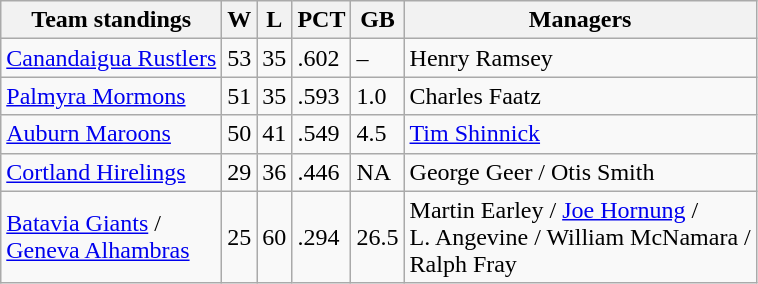<table class="wikitable">
<tr>
<th>Team standings</th>
<th>W</th>
<th>L</th>
<th>PCT</th>
<th>GB</th>
<th>Managers</th>
</tr>
<tr>
<td><a href='#'>Canandaigua Rustlers</a></td>
<td>53</td>
<td>35</td>
<td>.602</td>
<td>–</td>
<td>Henry Ramsey</td>
</tr>
<tr>
<td><a href='#'>Palmyra Mormons</a></td>
<td>51</td>
<td>35</td>
<td>.593</td>
<td>1.0</td>
<td>Charles Faatz</td>
</tr>
<tr>
<td><a href='#'>Auburn Maroons</a></td>
<td>50</td>
<td>41</td>
<td>.549</td>
<td>4.5</td>
<td><a href='#'>Tim Shinnick</a></td>
</tr>
<tr>
<td><a href='#'>Cortland Hirelings</a></td>
<td>29</td>
<td>36</td>
<td>.446</td>
<td>NA</td>
<td>George Geer / Otis Smith</td>
</tr>
<tr>
<td><a href='#'>Batavia Giants</a> /<br> <a href='#'>Geneva Alhambras</a></td>
<td>25</td>
<td>60</td>
<td>.294</td>
<td>26.5</td>
<td>Martin Earley / <a href='#'>Joe Hornung</a> /<br> L. Angevine / William McNamara /<br>Ralph Fray</td>
</tr>
</table>
